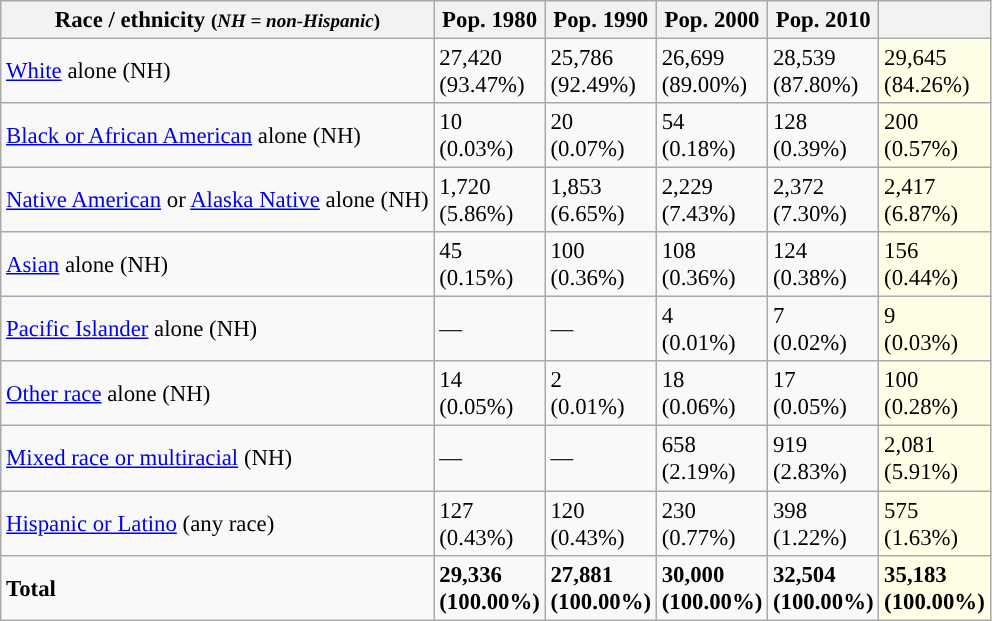<table class="wikitable sortable collapsible" style="font-size: 95%;">
<tr>
<th>Race / ethnicity <small>(<em>NH = non-Hispanic</em>)</small></th>
<th>Pop. 1980</th>
<th>Pop. 1990</th>
<th>Pop. 2000</th>
<th>Pop. 2010</th>
<th></th>
</tr>
<tr>
<td><a href='#'>White</a> alone (NH)</td>
<td>27,420<br>(93.47%)</td>
<td>25,786<br>(92.49%)</td>
<td>26,699<br>(89.00%)</td>
<td>28,539<br>(87.80%)</td>
<td style='background: #ffffe6;'>29,645<br>(84.26%)</td>
</tr>
<tr>
<td><a href='#'>Black or African American</a> alone (NH)</td>
<td>10<br>(0.03%)</td>
<td>20<br>(0.07%)</td>
<td>54<br>(0.18%)</td>
<td>128<br>(0.39%)</td>
<td style='background: #ffffe6;'>200<br>(0.57%)</td>
</tr>
<tr>
<td><a href='#'>Native American</a> or <a href='#'>Alaska Native</a> alone (NH)</td>
<td>1,720<br>(5.86%)</td>
<td>1,853<br>(6.65%)</td>
<td>2,229<br>(7.43%)</td>
<td>2,372<br>(7.30%)</td>
<td style='background: #ffffe6;'>2,417<br>(6.87%)</td>
</tr>
<tr>
<td><a href='#'>Asian</a> alone (NH)</td>
<td>45<br>(0.15%)</td>
<td>100<br>(0.36%)</td>
<td>108<br>(0.36%)</td>
<td>124<br>(0.38%)</td>
<td style='background: #ffffe6;'>156<br>(0.44%)</td>
</tr>
<tr>
<td><a href='#'>Pacific Islander</a> alone (NH)</td>
<td>—</td>
<td>—</td>
<td>4<br>(0.01%)</td>
<td>7<br>(0.02%)</td>
<td style='background: #ffffe6;'>9<br>(0.03%)</td>
</tr>
<tr>
<td><a href='#'>Other race</a> alone (NH)</td>
<td>14<br>(0.05%)</td>
<td>2<br>(0.01%)</td>
<td>18<br>(0.06%)</td>
<td>17<br>(0.05%)</td>
<td style='background: #ffffe6;'>100<br>(0.28%)</td>
</tr>
<tr>
<td><a href='#'>Mixed race or multiracial</a> (NH)</td>
<td>—</td>
<td>—</td>
<td>658<br>(2.19%)</td>
<td>919<br>(2.83%)</td>
<td style='background: #ffffe6;'>2,081<br>(5.91%)</td>
</tr>
<tr>
<td><a href='#'>Hispanic or Latino</a> (any race)</td>
<td>127<br>(0.43%)</td>
<td>120<br>(0.43%)</td>
<td>230<br>(0.77%)</td>
<td>398<br>(1.22%)</td>
<td style='background: #ffffe6;'>575<br>(1.63%)</td>
</tr>
<tr>
<td><strong>Total</strong></td>
<td><strong>29,336<br>(100.00%)</strong></td>
<td><strong>27,881<br>(100.00%)</strong></td>
<td><strong>30,000<br>(100.00%)</strong></td>
<td><strong>32,504<br>(100.00%)</strong></td>
<td style='background: #ffffe6;'><strong>35,183<br>(100.00%)</strong></td>
</tr>
</table>
